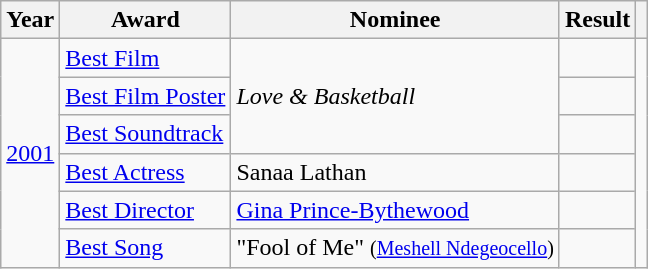<table class="wikitable sortable">
<tr>
<th>Year</th>
<th>Award</th>
<th>Nominee</th>
<th>Result</th>
<th></th>
</tr>
<tr>
<td rowspan="6"><a href='#'>2001</a></td>
<td><a href='#'>Best Film</a></td>
<td rowspan="3"><em>Love & Basketball</em></td>
<td></td>
<td rowspan="6" align="center"></td>
</tr>
<tr>
<td><a href='#'>Best Film Poster</a></td>
<td></td>
</tr>
<tr>
<td><a href='#'>Best Soundtrack</a></td>
<td></td>
</tr>
<tr>
<td><a href='#'>Best Actress</a></td>
<td>Sanaa Lathan</td>
<td></td>
</tr>
<tr>
<td><a href='#'>Best Director</a></td>
<td><a href='#'>Gina Prince-Bythewood</a></td>
<td></td>
</tr>
<tr>
<td><a href='#'>Best Song</a></td>
<td>"Fool of Me" <small>(<a href='#'>Meshell Ndegeocello</a>)</small></td>
<td></td>
</tr>
</table>
